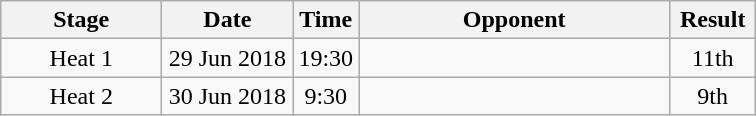<table class=wikitable>
<tr>
<th width=100>Stage</th>
<th width=80>Date</th>
<th width=10>Time</th>
<th width=200>Opponent</th>
<th width=50>Result</th>
</tr>
<tr align=center>
<td>Heat 1</td>
<td>29 Jun 2018</td>
<td>19:30</td>
<td></td>
<td>11th</td>
</tr>
<tr align=center>
<td>Heat 2</td>
<td>30 Jun 2018</td>
<td>9:30</td>
<td></td>
<td>9th</td>
</tr>
</table>
